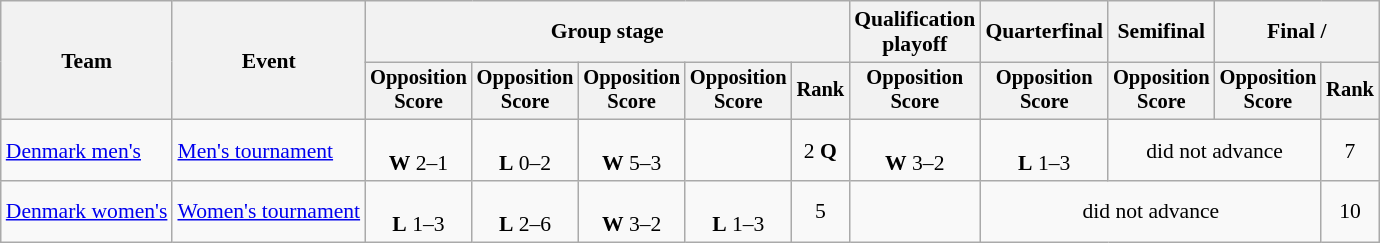<table class="wikitable" style="font-size:90%">
<tr>
<th rowspan=2>Team</th>
<th rowspan=2>Event</th>
<th colspan=5>Group stage</th>
<th>Qualification<br>playoff</th>
<th>Quarterfinal</th>
<th>Semifinal</th>
<th colspan=2>Final / </th>
</tr>
<tr style="font-size:95%">
<th>Opposition<br>Score</th>
<th>Opposition<br>Score</th>
<th>Opposition<br>Score</th>
<th>Opposition<br>Score</th>
<th>Rank</th>
<th>Opposition<br>Score</th>
<th>Opposition<br>Score</th>
<th>Opposition<br>Score</th>
<th>Opposition<br>Score</th>
<th>Rank</th>
</tr>
<tr align=center>
<td align=left><a href='#'>Denmark men's</a></td>
<td align=left><a href='#'>Men's tournament</a></td>
<td><br><strong>W</strong> 2–1</td>
<td><br><strong>L</strong> 0–2</td>
<td><br><strong>W</strong> 5–3</td>
<td></td>
<td>2 <strong>Q</strong></td>
<td><br><strong>W</strong> 3–2</td>
<td><br><strong>L</strong> 1–3</td>
<td colspan=2>did not advance</td>
<td>7</td>
</tr>
<tr align=center>
<td align=left><a href='#'>Denmark women's</a></td>
<td align=left><a href='#'>Women's tournament</a></td>
<td><br><strong>L</strong> 1–3</td>
<td><br><strong>L</strong> 2–6</td>
<td><br><strong>W</strong> 3–2</td>
<td><br><strong>L</strong> 1–3</td>
<td>5</td>
<td></td>
<td colspan=3>did not advance</td>
<td>10</td>
</tr>
</table>
